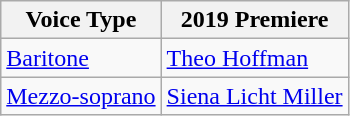<table class="wikitable">
<tr>
<th>Voice Type</th>
<th>2019 Premiere</th>
</tr>
<tr>
<td><a href='#'>Baritone</a></td>
<td><a href='#'>Theo Hoffman</a></td>
</tr>
<tr>
<td><a href='#'>Mezzo-soprano</a></td>
<td><a href='#'>Siena Licht Miller</a></td>
</tr>
</table>
